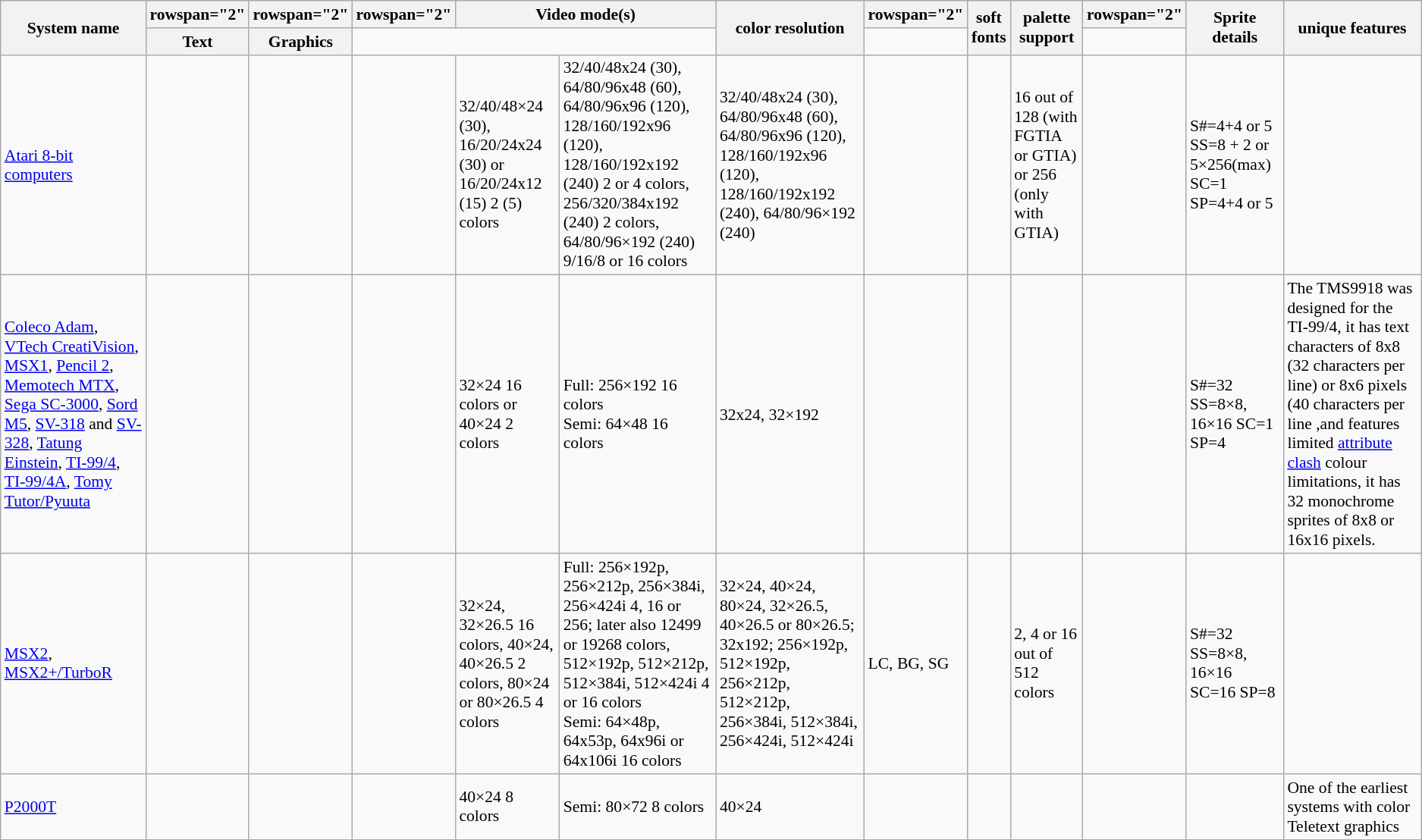<table class="wikitable" style="font-size: 90%;">
<tr>
<th rowspan="2">System name</th>
<th>rowspan="2" </th>
<th>rowspan="2" </th>
<th>rowspan="2" </th>
<th colspan="2">Video mode(s)</th>
<th rowspan="2">color resolution</th>
<th>rowspan="2" </th>
<th rowspan="2">soft fonts</th>
<th rowspan="2">palette support</th>
<th>rowspan="2" </th>
<th rowspan="2">Sprite details</th>
<th rowspan="2">unique features</th>
</tr>
<tr>
<th>Text</th>
<th>Graphics</th>
</tr>
<tr>
<td><a href='#'>Atari 8-bit computers</a></td>
<td></td>
<td></td>
<td></td>
<td>32/40/48×24 (30), 16/20/24x24 (30) or 16/20/24x12 (15) 2 (5) colors</td>
<td>32/40/48x24 (30), 64/80/96x48 (60), 64/80/96x96 (120), 128/160/192x96 (120), 128/160/192x192 (240) 2 or 4 colors, 256/320/384x192 (240) 2 colors, 64/80/96×192 (240) 9/16/8 or 16 colors</td>
<td>32/40/48x24 (30), 64/80/96x48 (60), 64/80/96x96 (120), 128/160/192x96 (120), 128/160/192x192 (240), 64/80/96×192 (240)</td>
<td></td>
<td></td>
<td>16 out of 128 (with FGTIA or GTIA) or 256 (only with GTIA)</td>
<td></td>
<td>S#=4+4 or 5 SS=8 + 2 or 5×256(max) SC=1 SP=4+4 or 5</td>
<td></td>
</tr>
<tr>
<td><a href='#'>Coleco Adam</a>, <a href='#'>VTech CreatiVision</a>, <a href='#'>MSX1</a>, <a href='#'>Pencil 2</a>, <a href='#'>Memotech MTX</a>, <a href='#'>Sega SC-3000</a>, <a href='#'>Sord M5</a>, <a href='#'>SV-318</a> and <a href='#'>SV-328</a>, <a href='#'>Tatung Einstein</a>, <a href='#'>TI-99/4</a>, <a href='#'>TI-99/4A</a>, <a href='#'>Tomy Tutor/Pyuuta</a></td>
<td></td>
<td></td>
<td></td>
<td>32×24 16 colors or 40×24 2 colors</td>
<td>Full: 256×192 16 colors<br>Semi: 64×48 16 colors</td>
<td>32x24, 32×192</td>
<td></td>
<td></td>
<td></td>
<td></td>
<td>S#=32 SS=8×8, 16×16 SC=1 SP=4</td>
<td>The TMS9918 was designed for the TI-99/4, it has text characters of 8x8 (32 characters per line) or 8x6 pixels (40 characters per line ,and features limited <a href='#'>attribute clash</a> colour limitations, it has 32 monochrome sprites of 8x8 or 16x16 pixels.</td>
</tr>
<tr>
<td><a href='#'>MSX2</a>, <a href='#'>MSX2+/TurboR</a></td>
<td></td>
<td></td>
<td></td>
<td>32×24, 32×26.5 16 colors, 40×24, 40×26.5 2 colors, 80×24 or 80×26.5 4 colors</td>
<td>Full: 256×192p, 256×212p, 256×384i, 256×424i 4, 16 or 256; later also 12499 or 19268 colors, 512×192p, 512×212p, 512×384i, 512×424i 4 or 16 colors<br>Semi: 64×48p, 64x53p, 64x96i or 64x106i 16 colors</td>
<td>32×24, 40×24, 80×24, 32×26.5, 40×26.5 or 80×26.5; 32x192; 256×192p, 512×192p, 256×212p, 512×212p, 256×384i, 512×384i, 256×424i, 512×424i</td>
<td>LC, BG, SG</td>
<td></td>
<td>2, 4 or 16 out of 512 colors</td>
<td></td>
<td>S#=32 SS=8×8, 16×16 SC=16 SP=8</td>
<td></td>
</tr>
<tr>
<td><a href='#'>P2000T</a></td>
<td></td>
<td></td>
<td></td>
<td>40×24 8 colors</td>
<td>Semi: 80×72 8 colors</td>
<td>40×24</td>
<td></td>
<td></td>
<td></td>
<td></td>
<td></td>
<td>One of the earliest systems with color Teletext graphics</td>
</tr>
</table>
